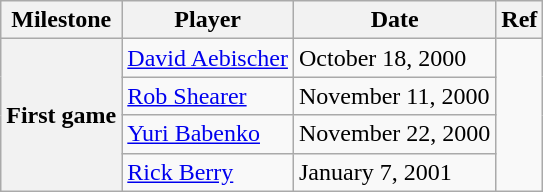<table class="wikitable">
<tr>
<th scope="col">Milestone</th>
<th scope="col">Player</th>
<th scope="col">Date</th>
<th scope="col">Ref</th>
</tr>
<tr>
<th rowspan=4>First game</th>
<td><a href='#'>David Aebischer</a></td>
<td>October 18, 2000</td>
<td rowspan=4></td>
</tr>
<tr>
<td><a href='#'>Rob Shearer</a></td>
<td>November 11, 2000</td>
</tr>
<tr>
<td><a href='#'>Yuri Babenko</a></td>
<td>November 22, 2000</td>
</tr>
<tr>
<td><a href='#'>Rick Berry</a></td>
<td>January 7, 2001</td>
</tr>
</table>
